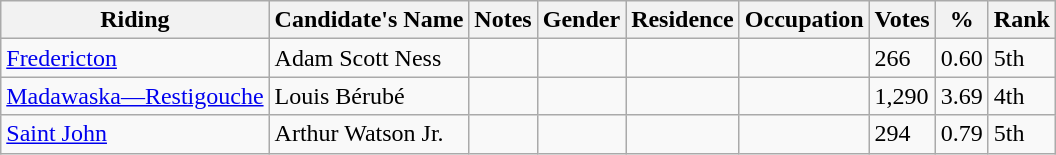<table class="wikitable" border="1">
<tr>
<th>Riding</th>
<th>Candidate's Name</th>
<th>Notes</th>
<th>Gender</th>
<th>Residence</th>
<th>Occupation</th>
<th>Votes</th>
<th>%</th>
<th>Rank</th>
</tr>
<tr>
<td><a href='#'>Fredericton</a></td>
<td>Adam Scott Ness</td>
<td></td>
<td></td>
<td></td>
<td></td>
<td>266</td>
<td>0.60</td>
<td>5th</td>
</tr>
<tr>
<td><a href='#'>Madawaska—Restigouche</a></td>
<td>Louis Bérubé</td>
<td></td>
<td></td>
<td></td>
<td></td>
<td>1,290</td>
<td>3.69</td>
<td>4th</td>
</tr>
<tr>
<td><a href='#'>Saint John</a></td>
<td>Arthur Watson Jr.</td>
<td></td>
<td></td>
<td></td>
<td></td>
<td>294</td>
<td>0.79</td>
<td>5th</td>
</tr>
</table>
